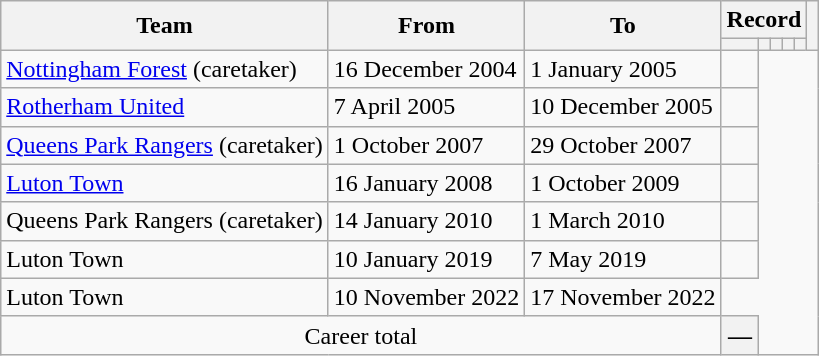<table class="wikitable" style="text-align: center">
<tr>
<th rowspan="2">Team</th>
<th rowspan="2">From</th>
<th rowspan="2">To</th>
<th colspan="5">Record</th>
<th rowspan=2></th>
</tr>
<tr>
<th></th>
<th></th>
<th></th>
<th></th>
<th></th>
</tr>
<tr>
<td align=left><a href='#'>Nottingham Forest</a> (caretaker)</td>
<td align=left>16 December 2004</td>
<td align=left>1 January 2005<br></td>
<td></td>
</tr>
<tr>
<td align=left><a href='#'>Rotherham United</a></td>
<td align=left>7 April 2005</td>
<td align=left>10 December 2005<br></td>
<td></td>
</tr>
<tr>
<td align=left><a href='#'>Queens Park Rangers</a> (caretaker)</td>
<td align=left>1 October 2007</td>
<td align=left>29 October 2007<br></td>
<td></td>
</tr>
<tr>
<td align=left><a href='#'>Luton Town</a></td>
<td align=left>16 January 2008</td>
<td align=left>1 October 2009<br></td>
<td></td>
</tr>
<tr>
<td align=left>Queens Park Rangers (caretaker)</td>
<td align=left>14 January 2010</td>
<td align=left>1 March 2010<br></td>
<td></td>
</tr>
<tr>
<td align=left>Luton Town</td>
<td align=left>10 January 2019</td>
<td align=left>7 May 2019<br></td>
<td></td>
</tr>
<tr>
<td align=left>Luton Town</td>
<td align=left>10 November 2022</td>
<td align=left>17 November 2022<br></td>
</tr>
<tr>
<td colspan=3>Career total<br></td>
<th>—</th>
</tr>
</table>
